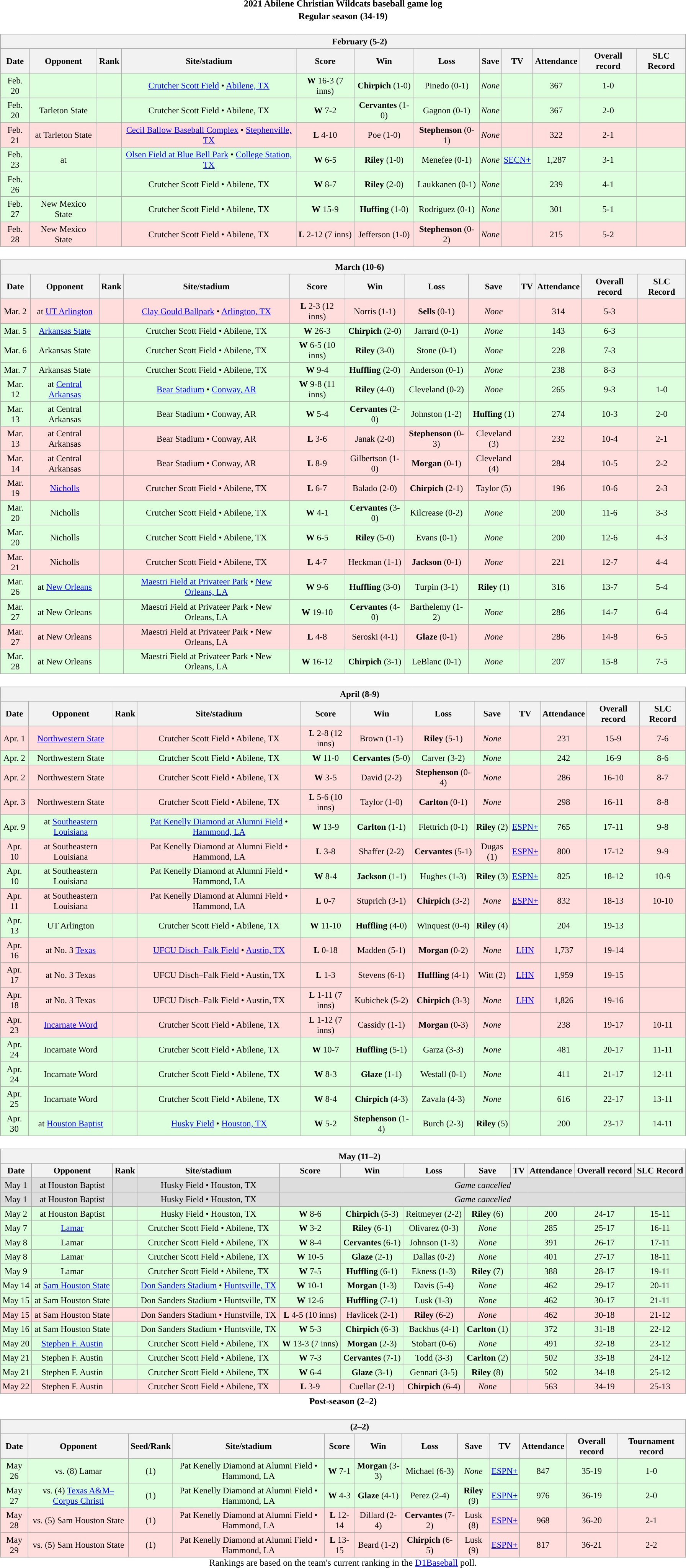<table class="toccolours" width=95% style="clear:both; margin:1.5em auto; text-align:center;">
<tr>
<th colspan=2>2021 Abilene Christian Wildcats baseball game log</th>
</tr>
<tr>
<th colspan=2>Regular season (34-19)</th>
</tr>
<tr valign="top">
<td><br><table class="wikitable collapsible" style="margin:auto; width:100%; text-align:center; font-size:95%">
<tr>
<th colspan=12 style="padding-left:4em;">February (5-2)</th>
</tr>
<tr>
<th>Date</th>
<th>Opponent</th>
<th>Rank</th>
<th>Site/stadium</th>
<th>Score</th>
<th>Win</th>
<th>Loss</th>
<th>Save</th>
<th>TV</th>
<th>Attendance</th>
<th>Overall record</th>
<th>SLC Record</th>
</tr>
<tr align="center" bgcolor=#ddffdd>
<td>Feb. 20</td>
<td></td>
<td></td>
<td><a href='#'>Crutcher Scott Field</a> • <a href='#'>Abilene, TX</a></td>
<td><strong>W</strong> 16-3 (7 inns)</td>
<td><strong>Chirpich</strong> (1-0)</td>
<td>Pinedo (0-1)</td>
<td><em>None</em></td>
<td></td>
<td>367</td>
<td>1-0</td>
<td></td>
</tr>
<tr align="center" bgcolor=#ddffdd>
<td>Feb. 20</td>
<td>Tarleton State</td>
<td></td>
<td>Crutcher Scott Field • Abilene, TX</td>
<td><strong>W</strong> 7-2</td>
<td><strong>Cervantes</strong> (1-0)</td>
<td>Gagnon (0-1)</td>
<td><em>None</em></td>
<td></td>
<td>367</td>
<td>2-0</td>
<td></td>
</tr>
<tr align="center" bgcolor=#ffdddd>
<td>Feb. 21</td>
<td>at Tarleton State</td>
<td></td>
<td><a href='#'>Cecil Ballow Baseball Complex</a> • <a href='#'>Stephenville, TX</a></td>
<td><strong>L</strong> 4-10</td>
<td>Poe (1-0)</td>
<td><strong>Stephenson</strong> (0-1)</td>
<td><em>None</em></td>
<td></td>
<td>322</td>
<td>2-1</td>
<td></td>
</tr>
<tr align="center" bgcolor=#ddffdd>
<td>Feb. 23</td>
<td>at </td>
<td></td>
<td><a href='#'>Olsen Field at Blue Bell Park</a> • <a href='#'>College Station, TX</a></td>
<td><strong>W</strong> 6-5</td>
<td><strong>Riley</strong> (1-0)</td>
<td>Menefee (0-1)</td>
<td><em>None</em></td>
<td><a href='#'>SECN+</a></td>
<td>1,287</td>
<td>3-1</td>
<td></td>
</tr>
<tr align="center" bgcolor=#ddffdd>
<td>Feb. 26</td>
<td></td>
<td></td>
<td>Crutcher Scott Field • Abilene, TX</td>
<td><strong>W</strong> 8-7</td>
<td><strong>Riley</strong> (2-0)</td>
<td>Laukkanen (0-1)</td>
<td><em>None</em></td>
<td></td>
<td>239</td>
<td>4-1</td>
<td></td>
</tr>
<tr align="center" bgcolor=#ddffdd>
<td>Feb. 27</td>
<td>New Mexico State</td>
<td></td>
<td>Crutcher Scott Field • Abilene, TX</td>
<td><strong>W</strong> 15-9</td>
<td><strong>Huffing</strong> (1-0)</td>
<td>Rodriguez (0-1)</td>
<td><em>None</em></td>
<td></td>
<td>301</td>
<td>5-1</td>
<td></td>
</tr>
<tr align="center" bgcolor=#ffdddd>
<td>Feb. 28</td>
<td>New Mexico State</td>
<td></td>
<td>Crutcher Scott Field • Abilene, TX</td>
<td><strong>L</strong> 2-12 (7 inns)</td>
<td>Jefferson (1-0)</td>
<td><strong>Stephenson</strong> (0-2)</td>
<td><em>None</em></td>
<td></td>
<td>215</td>
<td>5-2</td>
<td></td>
</tr>
</table>
</td>
</tr>
<tr>
<td><br><table class="wikitable collapsible " style="margin:auto; width:100%; text-align:center; font-size:95%">
<tr>
<th colspan=12 style="padding-left:4em;">March (10-6)</th>
</tr>
<tr>
<th>Date</th>
<th>Opponent</th>
<th>Rank</th>
<th>Site/stadium</th>
<th>Score</th>
<th>Win</th>
<th>Loss</th>
<th>Save</th>
<th>TV</th>
<th>Attendance</th>
<th>Overall record</th>
<th>SLC Record</th>
</tr>
<tr align="center" bgcolor=#ffdddd>
<td>Mar. 2</td>
<td>at <a href='#'>UT Arlington</a></td>
<td></td>
<td><a href='#'>Clay Gould Ballpark</a> • <a href='#'>Arlington, TX</a></td>
<td><strong>L</strong> 2-3 (12 inns)</td>
<td>Norris (1-1)</td>
<td><strong>Sells</strong> (0-1)</td>
<td><em>None</em></td>
<td></td>
<td>314</td>
<td>5-3</td>
<td></td>
</tr>
<tr align="center" bgcolor=#ddffdd>
<td>Mar. 5</td>
<td><a href='#'>Arkansas State</a></td>
<td></td>
<td>Crutcher Scott Field • Abilene, TX</td>
<td><strong>W</strong> 26-3</td>
<td><strong>Chirpich</strong> (2-0)</td>
<td>Jarrard (0-1)</td>
<td><em>None</em></td>
<td></td>
<td>143</td>
<td>6-3</td>
<td></td>
</tr>
<tr align="center" bgcolor=#ddffdd>
<td>Mar. 6</td>
<td>Arkansas State</td>
<td></td>
<td>Crutcher Scott Field • Abilene, TX</td>
<td><strong>W</strong> 6-5 (10 inns)</td>
<td><strong>Riley</strong> (3-0)</td>
<td>Stone (0-1)</td>
<td><em>None</em></td>
<td></td>
<td>228</td>
<td>7-3</td>
<td></td>
</tr>
<tr align="center" bgcolor=#ddffdd>
<td>Mar. 7</td>
<td>Arkansas State</td>
<td></td>
<td>Crutcher Scott Field • Abilene, TX</td>
<td><strong>W</strong> 9-4</td>
<td><strong>Huffling</strong> (2-0)</td>
<td>Anderson (0-1)</td>
<td><em>None</em></td>
<td></td>
<td>238</td>
<td>8-3</td>
<td></td>
</tr>
<tr align="center" bgcolor=#ddffdd>
<td>Mar. 12</td>
<td>at <a href='#'>Central Arkansas</a></td>
<td></td>
<td><a href='#'>Bear Stadium</a> • <a href='#'>Conway, AR</a></td>
<td><strong>W</strong> 9-8 (11 inns)</td>
<td><strong>Riley</strong> (4-0)</td>
<td>Cleveland (0-2)</td>
<td><em>None</em></td>
<td></td>
<td>265</td>
<td>9-3</td>
<td>1-0</td>
</tr>
<tr align="center" bgcolor=#ddffdd>
<td>Mar. 13</td>
<td>at Central Arkansas</td>
<td></td>
<td>Bear Stadium • Conway, AR</td>
<td><strong>W</strong> 5-4</td>
<td><strong>Cervantes</strong> (2-0)</td>
<td>Johnston (1-2)</td>
<td><strong>Huffing</strong> (1)</td>
<td></td>
<td>274</td>
<td>10-3</td>
<td>2-0</td>
</tr>
<tr align="center" bgcolor=#ffdddd>
<td>Mar. 13</td>
<td>at Central Arkansas</td>
<td></td>
<td>Bear Stadium • Conway, AR</td>
<td><strong>L</strong> 3-6</td>
<td>Janak (2-0)</td>
<td><strong>Stephenson</strong> (0-3)</td>
<td>Cleveland (3)</td>
<td></td>
<td>232</td>
<td>10-4</td>
<td>2-1</td>
</tr>
<tr align="center" bgcolor=#ffdddd>
<td>Mar. 14</td>
<td>at Central Arkansas</td>
<td></td>
<td>Bear Stadium • Conway, AR</td>
<td><strong>L</strong> 8-9</td>
<td>Gilbertson (1-0)</td>
<td><strong>Morgan</strong> (0-1)</td>
<td>Cleveland (4)</td>
<td></td>
<td>284</td>
<td>10-5</td>
<td>2-2</td>
</tr>
<tr align="center" bgcolor=#ffdddd>
<td>Mar. 19</td>
<td><a href='#'>Nicholls</a></td>
<td></td>
<td>Crutcher Scott Field • Abilene, TX</td>
<td><strong>L</strong> 6-7</td>
<td>Balado (2-0)</td>
<td><strong>Chirpich</strong> (2-1)</td>
<td>Taylor (5)</td>
<td></td>
<td>196</td>
<td>10-6</td>
<td>2-3</td>
</tr>
<tr align="center" bgcolor=#ddffdd>
<td>Mar. 20</td>
<td>Nicholls</td>
<td></td>
<td>Crutcher Scott Field • Abilene, TX</td>
<td><strong>W</strong> 4-1</td>
<td><strong>Cervantes</strong> (3-0)</td>
<td>Kilcrease (0-2)</td>
<td><em>None</em></td>
<td></td>
<td>200</td>
<td>11-6</td>
<td>3-3</td>
</tr>
<tr align="center" bgcolor=#ddffdd>
<td>Mar. 20</td>
<td>Nicholls</td>
<td></td>
<td>Crutcher Scott Field • Abilene, TX</td>
<td><strong>W</strong> 6-5</td>
<td><strong>Riley</strong> (5-0)</td>
<td>Evans (0-1)</td>
<td><em>None</em></td>
<td></td>
<td>200</td>
<td>12-6</td>
<td>4-3</td>
</tr>
<tr align="center" bgcolor=#ffdddd>
<td>Mar. 21</td>
<td>Nicholls</td>
<td></td>
<td>Crutcher Scott Field • Abilene, TX</td>
<td><strong>L</strong> 4-7</td>
<td>Heckman (1-1)</td>
<td><strong>Jackson</strong> (0-1)</td>
<td><em>None</em></td>
<td></td>
<td>221</td>
<td>12-7</td>
<td>4-4</td>
</tr>
<tr align="center" bgcolor=#ddffdd>
<td>Mar. 26</td>
<td>at <a href='#'>New Orleans</a></td>
<td></td>
<td><a href='#'>Maestri Field at Privateer Park</a> • <a href='#'>New Orleans, LA</a></td>
<td><strong>W</strong> 9-6</td>
<td><strong>Huffling</strong> (3-0)</td>
<td>Turpin (3-1)</td>
<td><strong>Riley</strong> (1)</td>
<td></td>
<td>316</td>
<td>13-7</td>
<td>5-4</td>
</tr>
<tr align="center" bgcolor=#ddffdd>
<td>Mar. 27</td>
<td>at New Orleans</td>
<td></td>
<td>Maestri Field at Privateer Park • New Orleans, LA</td>
<td><strong>W</strong> 19-10</td>
<td><strong>Cervantes</strong> (4-0)</td>
<td>Barthelemy (1-2)</td>
<td><em>None</em></td>
<td></td>
<td>286</td>
<td>14-7</td>
<td>6-4</td>
</tr>
<tr align="center" bgcolor=#ffdddd>
<td>Mar. 27</td>
<td>at New Orleans</td>
<td></td>
<td>Maestri Field at Privateer Park • New Orleans, LA</td>
<td><strong>L</strong> 4-8</td>
<td>Seroski (4-1)</td>
<td><strong>Glaze</strong> (0-1)</td>
<td><em>None</em></td>
<td></td>
<td>286</td>
<td>14-8</td>
<td>6-5</td>
</tr>
<tr align="center" bgcolor=#ddffdd>
<td>Mar. 28</td>
<td>at New Orleans</td>
<td></td>
<td>Maestri Field at Privateer Park • New Orleans, LA</td>
<td><strong>W</strong> 16-12</td>
<td><strong>Chirpich</strong> (3-1)</td>
<td>LeBlanc (0-1)</td>
<td><em>None</em></td>
<td></td>
<td>207</td>
<td>15-8</td>
<td>7-5</td>
</tr>
</table>
</td>
</tr>
<tr>
<td><br><table class="wikitable collapsible" style="margin:auto; width:100%; text-align:center; font-size:95%">
<tr>
<th colspan=12 style="padding-left:4em;">April (8-9)</th>
</tr>
<tr>
<th>Date</th>
<th>Opponent</th>
<th>Rank</th>
<th>Site/stadium</th>
<th>Score</th>
<th>Win</th>
<th>Loss</th>
<th>Save</th>
<th>TV</th>
<th>Attendance</th>
<th>Overall record</th>
<th>SLC Record</th>
</tr>
<tr align="center" bgcolor=#ffdddd>
<td>Apr. 1</td>
<td><a href='#'>Northwestern State</a></td>
<td></td>
<td>Crutcher Scott Field • Abilene, TX</td>
<td><strong>L</strong> 2-8 (12 inns)</td>
<td>Brown (1-1)</td>
<td><strong>Riley</strong> (5-1)</td>
<td><em>None</em></td>
<td></td>
<td>231</td>
<td>15-9</td>
<td>7-6</td>
</tr>
<tr align="center" bgcolor=#ddffdd>
<td>Apr. 2</td>
<td>Northwestern State</td>
<td></td>
<td>Crutcher Scott Field • Abilene, TX</td>
<td><strong>W</strong> 11-0</td>
<td><strong>Cervantes</strong> (5-0)</td>
<td>Carver (3-2)</td>
<td><em>None</em></td>
<td></td>
<td>242</td>
<td>16-9</td>
<td>8-6</td>
</tr>
<tr align="center" bgcolor=#ffdddd>
<td>Apr. 2</td>
<td>Northwestern State</td>
<td></td>
<td>Crutcher Scott Field • Abilene, TX</td>
<td><strong>W</strong> 3-5</td>
<td>David (2-2)</td>
<td><strong>Stephenson</strong> (0-4)</td>
<td><em>None</em></td>
<td></td>
<td>286</td>
<td>16-10</td>
<td>8-7</td>
</tr>
<tr align="center" bgcolor=#ffdddd>
<td>Apr. 3</td>
<td>Northwestern State</td>
<td></td>
<td>Crutcher Scott Field • Abilene, TX</td>
<td><strong>L</strong> 5-6 (10 inns)</td>
<td>Taylor (1-0)</td>
<td><strong>Carlton</strong> (0-1)</td>
<td><em>None</em></td>
<td></td>
<td>298</td>
<td>16-11</td>
<td>8-8</td>
</tr>
<tr align="center" bgcolor=#ddffdd>
<td>Apr. 9</td>
<td>at <a href='#'>Southeastern Louisiana</a></td>
<td></td>
<td><a href='#'>Pat Kenelly Diamond at Alumni Field</a> • <a href='#'>Hammond, LA</a></td>
<td><strong>W</strong> 13-9</td>
<td><strong>Carlton</strong> (1-1)</td>
<td>Flettrich (0-1)</td>
<td><strong>Riley</strong> (2)</td>
<td><a href='#'>ESPN+</a></td>
<td>765</td>
<td>17-11</td>
<td>9-8</td>
</tr>
<tr align="center" bgcolor=#ffdddd>
<td>Apr. 10</td>
<td>at Southeastern Louisiana</td>
<td></td>
<td>Pat Kenelly Diamond at Alumni Field • Hammond, LA</td>
<td><strong>L</strong> 3-8</td>
<td>Shaffer (2-2)</td>
<td><strong>Cervantes</strong> (5-1)</td>
<td>Dugas (1)</td>
<td><a href='#'>ESPN+</a></td>
<td>800</td>
<td>17-12</td>
<td>9-9</td>
</tr>
<tr align="center" bgcolor=#ddffdd>
<td>Apr. 10</td>
<td>at Southeastern Louisiana</td>
<td></td>
<td>Pat Kenelly Diamond at Alumni Field • Hammond, LA</td>
<td><strong>W</strong> 8-4</td>
<td><strong>Jackson</strong> (1-1)</td>
<td>Hughes (1-3)</td>
<td><strong>Riley</strong> (3)</td>
<td><a href='#'>ESPN+</a></td>
<td>825</td>
<td>18-12</td>
<td>10-9</td>
</tr>
<tr align="center" bgcolor=#ffdddd>
<td>Apr. 11</td>
<td>at Southeastern Louisiana</td>
<td></td>
<td>Pat Kenelly Diamond at Alumni Field • Hammond, LA</td>
<td><strong>L</strong> 0-7</td>
<td>Stuprich (3-1)</td>
<td><strong>Chirpich</strong> (3-2)</td>
<td><em>None</em></td>
<td><a href='#'>ESPN+</a></td>
<td>832</td>
<td>18-13</td>
<td>10-10</td>
</tr>
<tr align="center" bgcolor=#ddffdd>
<td>Apr. 13</td>
<td>UT Arlington</td>
<td></td>
<td>Crutcher Scott Field • Abilene, TX</td>
<td><strong>W</strong> 11-10</td>
<td><strong>Huffling</strong> (4-0)</td>
<td>Winquest (0-4)</td>
<td><strong>Riley</strong> (4)</td>
<td></td>
<td>204</td>
<td>19-13</td>
<td></td>
</tr>
<tr align="center" bgcolor=#ffdddd>
<td>Apr. 16</td>
<td>at No. 3 <a href='#'>Texas</a></td>
<td></td>
<td><a href='#'>UFCU Disch–Falk Field</a> • <a href='#'>Austin, TX</a></td>
<td><strong>L</strong> 0-18</td>
<td>Madden (5-1)</td>
<td><strong>Morgan</strong> (0-2)</td>
<td><em>None</em></td>
<td><a href='#'>LHN</a></td>
<td>1,737</td>
<td>19-14</td>
<td></td>
</tr>
<tr align="center" bgcolor=#ffdddd>
<td>Apr. 17</td>
<td>at No. 3 Texas</td>
<td></td>
<td>UFCU Disch–Falk Field • Austin, TX</td>
<td><strong>L</strong> 1-3</td>
<td>Stevens (6-1)</td>
<td><strong>Huffling</strong> (4-1)</td>
<td>Witt (2)</td>
<td><a href='#'>LHN</a></td>
<td>1,959</td>
<td>19-15</td>
<td></td>
</tr>
<tr align="center" bgcolor=#ffdddd>
<td>Apr. 18</td>
<td>at No. 3 Texas</td>
<td></td>
<td>UFCU Disch–Falk Field • Austin, TX</td>
<td><strong>L</strong> 1-11 (7 inns)</td>
<td>Kubichek (5-2)</td>
<td><strong>Chirpich</strong> (3-3)</td>
<td><em>None</em></td>
<td><a href='#'>LHN</a></td>
<td>1,826</td>
<td>19-16</td>
<td></td>
</tr>
<tr align="center" bgcolor=#ffdddd>
<td>Apr. 23</td>
<td><a href='#'>Incarnate Word</a></td>
<td></td>
<td>Crutcher Scott Field • Abilene, TX</td>
<td><strong>L</strong> 1-12 (7 inns)</td>
<td>Cassidy (1-1)</td>
<td><strong>Morgan</strong> (0-3)</td>
<td><em>None</em></td>
<td></td>
<td>238</td>
<td>19-17</td>
<td>10-11</td>
</tr>
<tr align="center" bgcolor=#ddffdd>
<td>Apr. 24</td>
<td>Incarnate Word</td>
<td></td>
<td>Crutcher Scott Field • Abilene, TX</td>
<td><strong>W</strong> 10-7</td>
<td><strong>Huffling</strong> (5-1)</td>
<td>Garza (3-3)</td>
<td><em>None</em></td>
<td></td>
<td>481</td>
<td>20-17</td>
<td>11-11</td>
</tr>
<tr align="center" bgcolor=#ddffdd>
<td>Apr. 24</td>
<td>Incarnate Word</td>
<td></td>
<td>Crutcher Scott Field • Abilene, TX</td>
<td><strong>W</strong> 8-3</td>
<td><strong>Glaze</strong> (1-1)</td>
<td>Westall (0-1)</td>
<td><em>None</em></td>
<td></td>
<td>411</td>
<td>21-17</td>
<td>12-11</td>
</tr>
<tr align="center" bgcolor=#ddffdd>
<td>Apr. 25</td>
<td>Incarnate Word</td>
<td></td>
<td>Crutcher Scott Field • Abilene, TX</td>
<td><strong>W</strong> 8-4</td>
<td><strong>Chirpich</strong> (4-3)</td>
<td>Zavala (4-3)</td>
<td><em>None</em></td>
<td></td>
<td>616</td>
<td>22-17</td>
<td>13-11</td>
</tr>
<tr align="center" bgcolor=#ddffdd>
<td>Apr. 30</td>
<td>at <a href='#'>Houston Baptist</a></td>
<td></td>
<td><a href='#'>Husky Field</a> • <a href='#'>Houston, TX</a></td>
<td><strong>W</strong> 5-2</td>
<td><strong>Stephenson</strong> (1-4)</td>
<td>Burch (2-3)</td>
<td><strong>Riley</strong> (5)</td>
<td></td>
<td>200</td>
<td>23-17</td>
<td>14-11</td>
</tr>
</table>
</td>
</tr>
<tr>
<td><br><table class="wikitable collapsible" style="margin:auto; width:100%; text-align:center; font-size:95%">
<tr>
<th colspan=13 style="padding-left:4em;">May (11–2)</th>
</tr>
<tr>
<th>Date</th>
<th>Opponent</th>
<th>Rank</th>
<th>Site/stadium</th>
<th>Score</th>
<th>Win</th>
<th>Loss</th>
<th>Save</th>
<th>TV</th>
<th>Attendance</th>
<th>Overall record</th>
<th>SLC Record</th>
</tr>
<tr align="center" bgcolor=#dddddd>
<td>May 1</td>
<td>at Houston Baptist</td>
<td></td>
<td>Husky Field • Houston, TX</td>
<td colspan=12><em>Game cancelled</em></td>
</tr>
<tr align="center" bgcolor=#dddddd>
<td>May 1</td>
<td>at Houston Baptist</td>
<td></td>
<td>Husky Field • Houston, TX</td>
<td colspan=12><em>Game cancelled</em></td>
</tr>
<tr align="center" bgcolor=#ddffdd>
<td>May 2</td>
<td>at Houston Baptist</td>
<td></td>
<td>Husky Field • Houston, TX</td>
<td><strong>W</strong> 8-6</td>
<td><strong>Chirpich</strong> (5-3)</td>
<td>Reitmeyer (2-2)</td>
<td><strong>Riley</strong> (6)</td>
<td></td>
<td>200</td>
<td>24-17</td>
<td>15-11</td>
</tr>
<tr align="center" bgcolor=#ddffdd>
<td>May 7</td>
<td><a href='#'>Lamar</a></td>
<td></td>
<td>Crutcher Scott Field • Abilene, TX</td>
<td><strong>W</strong> 3-2</td>
<td><strong>Riley</strong> (6-1)</td>
<td>Olivarez (0-3)</td>
<td><em>None</em></td>
<td></td>
<td>285</td>
<td>25-17</td>
<td>16-11</td>
</tr>
<tr align="center" bgcolor=#ddffdd>
<td>May 8</td>
<td>Lamar</td>
<td></td>
<td>Crutcher Scott Field • Abilene, TX</td>
<td><strong>W</strong> 8-4</td>
<td><strong>Cervantes</strong> (6-1)</td>
<td>Johnson (1-3)</td>
<td><em>None</em></td>
<td></td>
<td>391</td>
<td>26-17</td>
<td>17-11</td>
</tr>
<tr align="center" bgcolor=#ddffdd>
<td>May 8</td>
<td>Lamar</td>
<td></td>
<td>Crutcher Scott Field • Abilene, TX</td>
<td><strong>W</strong> 10-5</td>
<td><strong>Glaze</strong> (2-1)</td>
<td>Dallas (0-2)</td>
<td><em>None</em></td>
<td></td>
<td>401</td>
<td>27-17</td>
<td>18-11</td>
</tr>
<tr align="center" bgcolor=#ddffdd>
<td>May 9</td>
<td>Lamar</td>
<td></td>
<td>Crutcher Scott Field • Abilene, TX</td>
<td><strong>W</strong> 7-5</td>
<td><strong>Huffling</strong> (6-1)</td>
<td>Ekness (1-3)</td>
<td><strong>Riley</strong> (7)</td>
<td></td>
<td>388</td>
<td>28-17</td>
<td>19-11</td>
</tr>
<tr align="center" bgcolor=#ddffdd>
<td>May 14</td>
<td>at <a href='#'>Sam Houston State</a></td>
<td></td>
<td><a href='#'>Don Sanders Stadium</a> • <a href='#'>Huntsville, TX</a></td>
<td><strong>W</strong> 10-1</td>
<td><strong>Morgan</strong> (1-3)</td>
<td>Davis (5-4)</td>
<td><em>None</em></td>
<td></td>
<td>462</td>
<td>29-17</td>
<td>20-11</td>
</tr>
<tr align="center" bgcolor=#ddffdd>
<td>May 15</td>
<td>at Sam Houston State</td>
<td></td>
<td>Don Sanders Stadium • Huntsville, TX</td>
<td><strong>W</strong> 12-6</td>
<td><strong>Huffling</strong> (7-1)</td>
<td>Lusk (1-3)</td>
<td><em>None</em></td>
<td></td>
<td>462</td>
<td>30-17</td>
<td>21-11</td>
</tr>
<tr align="center" bgcolor=#ffdddd>
<td>May 15</td>
<td>at Sam Houston State</td>
<td></td>
<td>Don Sanders Stadium • Hunstville, TX</td>
<td><strong>L</strong> 4-5 (10 inns)</td>
<td>Havlicek (2-1)</td>
<td><strong>Riley</strong> (6-2)</td>
<td><em>None</em></td>
<td></td>
<td>462</td>
<td>30-18</td>
<td>21-12</td>
</tr>
<tr align="center" bgcolor=#ddffdd>
<td>May 16</td>
<td>at Sam Houston State</td>
<td></td>
<td>Don Sanders Stadium • Huntsville, TX</td>
<td><strong>W</strong> 5-3</td>
<td><strong>Chirpich</strong> (6-3)</td>
<td>Backhus (4-1)</td>
<td><strong>Carlton</strong> (1)</td>
<td></td>
<td>372</td>
<td>31-18</td>
<td>22-12</td>
</tr>
<tr align="center" bgcolor=#ddffdd>
<td>May 20</td>
<td><a href='#'>Stephen F. Austin</a></td>
<td></td>
<td>Crutcher Scott Field • Abilene, TX</td>
<td><strong>W</strong> 13-3 (7 inns)</td>
<td><strong>Morgan</strong> (2-3)</td>
<td>Stobart (0-6)</td>
<td><em>None</em></td>
<td></td>
<td>491</td>
<td>32-18</td>
<td>23-12</td>
</tr>
<tr align="center" bgcolor=#ddffdd>
<td>May 21</td>
<td>Stephen F. Austin</td>
<td></td>
<td>Crutcher Scott Field • Abilene, TX</td>
<td><strong>W</strong> 7-3</td>
<td><strong>Cervantes</strong> (7-1)</td>
<td>Todd (3-3)</td>
<td><strong>Carlton</strong> (2)</td>
<td></td>
<td>502</td>
<td>33-18</td>
<td>24-12</td>
</tr>
<tr align="center" bgcolor=#ddffdd>
<td>May 21</td>
<td>Stephen F. Austin</td>
<td></td>
<td>Crutcher Scott Field • Abilene, TX</td>
<td><strong>W</strong> 6-4</td>
<td><strong>Glaze</strong> (3-1)</td>
<td>Gennari (3-5)</td>
<td><strong>Riley</strong> (8)</td>
<td></td>
<td>502</td>
<td>34-18</td>
<td>25-12</td>
</tr>
<tr align="center" bgcolor=#ffdddd>
<td>May 22</td>
<td>Stephen F. Austin</td>
<td></td>
<td>Crutcher Scott Field • Abilene, TX</td>
<td><strong>L</strong> 3-9</td>
<td>Cuellar (2-1)</td>
<td><strong>Chirpich</strong> (6-4)</td>
<td><em>None</em></td>
<td></td>
<td>563</td>
<td>34-19</td>
<td>25-13</td>
</tr>
</table>
</td>
</tr>
<tr>
<th colspan=2>Post-season (2–2)</th>
</tr>
<tr>
<td><br><table class="wikitable collapsible" style="margin:auto; width:100%; text-align:center; font-size:95%">
<tr>
<th colspan=12 style="padding-left:4em;"> (2–2)</th>
</tr>
<tr>
<th>Date</th>
<th>Opponent</th>
<th>Seed/Rank</th>
<th>Site/stadium</th>
<th>Score</th>
<th>Win</th>
<th>Loss</th>
<th>Save</th>
<th>TV</th>
<th>Attendance</th>
<th>Overall record</th>
<th>Tournament record</th>
</tr>
<tr align="center" bgcolor=#ddffdd>
<td>May 26</td>
<td>vs. (8) Lamar</td>
<td>(1)</td>
<td>Pat Kenelly Diamond at Alumni Field • Hammond, LA</td>
<td><strong>W</strong> 7-1</td>
<td><strong>Morgan</strong> (3-3)</td>
<td>Michael (6-3)</td>
<td><em>None</em></td>
<td><a href='#'>ESPN+</a></td>
<td>847</td>
<td>35-19</td>
<td>1-0</td>
</tr>
<tr align="center" bgcolor=#ddffdd>
<td>May 27</td>
<td>vs. (4) <a href='#'>Texas A&M–Corpus Christi</a></td>
<td>(1)</td>
<td>Pat Kenelly Diamond at Alumni Field • Hammond, LA</td>
<td><strong>W</strong> 4-3</td>
<td><strong>Glaze</strong> (4-1)</td>
<td>Perez (2-4)</td>
<td><strong>Riley</strong> (9)</td>
<td><a href='#'>ESPN+</a></td>
<td>976</td>
<td>36-19</td>
<td>2-0</td>
</tr>
<tr align="center" bgcolor=#ffdddd>
<td>May 28</td>
<td>vs. (5) Sam Houston State</td>
<td>(1)</td>
<td>Pat Kenelly Diamond at Alumni Field • Hammond, LA</td>
<td><strong>L</strong> 12-14</td>
<td>Dillard (2-4)</td>
<td><strong>Cervantes</strong> (7-2)</td>
<td>Lusk (8)</td>
<td><a href='#'>ESPN+</a></td>
<td>968</td>
<td>36-20</td>
<td>2-1</td>
</tr>
<tr align="center" bgcolor=#ffdddd>
<td>May 29</td>
<td>vs. (5) Sam Houston State</td>
<td>(1)</td>
<td>Pat Kenelly Diamond at Alumni Field • Hammond, LA</td>
<td><strong>L</strong> 13-15</td>
<td>Beard (1-2)</td>
<td><strong>Chirpich</strong> (6-5)</td>
<td>Lusk (9)</td>
<td><a href='#'>ESPN+</a></td>
<td>817</td>
<td>36-21</td>
<td>2-2</td>
</tr>
</table>
Rankings are based on the team's current ranking in the <a href='#'>D1Baseball</a> poll.</td>
</tr>
</table>
